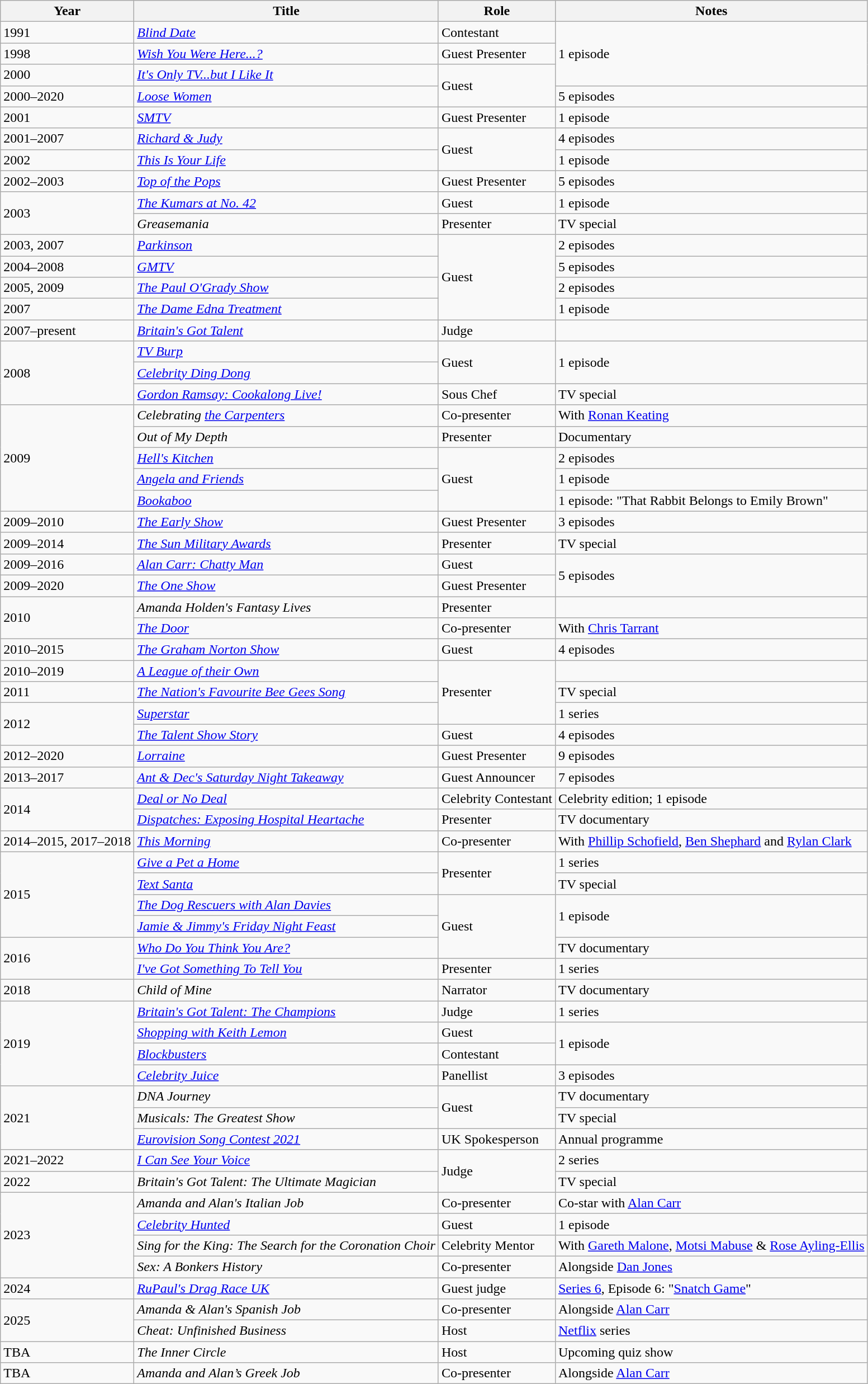<table class="wikitable">
<tr>
<th>Year</th>
<th>Title</th>
<th>Role</th>
<th>Notes</th>
</tr>
<tr>
<td>1991</td>
<td><em><a href='#'>Blind Date</a></em></td>
<td>Contestant</td>
<td rowspan="3">1 episode</td>
</tr>
<tr>
<td>1998</td>
<td><em><a href='#'>Wish You Were Here...?</a></em></td>
<td>Guest Presenter</td>
</tr>
<tr>
<td>2000</td>
<td><em><a href='#'>It's Only TV...but I Like It</a></em></td>
<td rowspan="2">Guest</td>
</tr>
<tr>
<td>2000–2020</td>
<td><em><a href='#'>Loose Women</a></em></td>
<td>5 episodes</td>
</tr>
<tr>
<td>2001</td>
<td><em><a href='#'>SMTV</a></em></td>
<td>Guest Presenter</td>
<td>1 episode</td>
</tr>
<tr>
<td>2001–2007</td>
<td><em><a href='#'>Richard & Judy</a></em></td>
<td rowspan="2">Guest</td>
<td>4 episodes</td>
</tr>
<tr>
<td>2002</td>
<td><a href='#'><em>This Is Your Life</em></a></td>
<td>1 episode</td>
</tr>
<tr>
<td>2002–2003</td>
<td><em><a href='#'>Top of the Pops</a></em></td>
<td>Guest Presenter</td>
<td>5 episodes</td>
</tr>
<tr>
<td rowspan="2">2003</td>
<td><em><a href='#'>The Kumars at No. 42</a></em></td>
<td>Guest</td>
<td>1 episode</td>
</tr>
<tr>
<td><em>Greasemania</em></td>
<td>Presenter</td>
<td>TV special</td>
</tr>
<tr>
<td>2003, 2007</td>
<td><a href='#'><em>Parkinson</em></a></td>
<td rowspan="4">Guest</td>
<td>2 episodes</td>
</tr>
<tr>
<td>2004–2008</td>
<td><em><a href='#'>GMTV</a></em></td>
<td>5 episodes</td>
</tr>
<tr>
<td>2005, 2009</td>
<td><em><a href='#'>The Paul O'Grady Show</a></em></td>
<td>2 episodes</td>
</tr>
<tr>
<td>2007</td>
<td><em><a href='#'>The Dame Edna Treatment</a></em></td>
<td>1 episode</td>
</tr>
<tr>
<td>2007–present</td>
<td><em><a href='#'>Britain's Got Talent</a></em></td>
<td>Judge</td>
<td></td>
</tr>
<tr>
<td rowspan="3">2008</td>
<td><em><a href='#'>TV Burp</a></em></td>
<td rowspan="2">Guest</td>
<td rowspan="2">1 episode</td>
</tr>
<tr>
<td><em><a href='#'>Celebrity Ding Dong</a></em></td>
</tr>
<tr>
<td><a href='#'><em>Gordon Ramsay: Cookalong Live!</em></a></td>
<td>Sous Chef</td>
<td>TV special</td>
</tr>
<tr>
<td rowspan="5">2009</td>
<td><em>Celebrating <a href='#'>the Carpenters</a></em></td>
<td>Co-presenter</td>
<td>With <a href='#'>Ronan Keating</a></td>
</tr>
<tr>
<td><em>Out of My Depth</em></td>
<td>Presenter</td>
<td>Documentary</td>
</tr>
<tr>
<td><em><a href='#'>Hell's Kitchen</a></em></td>
<td rowspan="3">Guest</td>
<td>2 episodes</td>
</tr>
<tr>
<td><em><a href='#'>Angela and Friends</a></em></td>
<td>1 episode</td>
</tr>
<tr>
<td><em><a href='#'>Bookaboo</a></em></td>
<td>1 episode: "That Rabbit Belongs to Emily Brown"</td>
</tr>
<tr>
<td>2009–2010</td>
<td><em><a href='#'>The Early Show</a></em></td>
<td>Guest Presenter</td>
<td>3 episodes</td>
</tr>
<tr>
<td>2009–2014</td>
<td><em><a href='#'>The Sun Military Awards</a></em></td>
<td>Presenter</td>
<td>TV special</td>
</tr>
<tr>
<td>2009–2016</td>
<td><em><a href='#'>Alan Carr: Chatty Man</a></em></td>
<td>Guest</td>
<td rowspan="2">5 episodes</td>
</tr>
<tr>
<td>2009–2020</td>
<td><em><a href='#'>The One Show</a></em></td>
<td>Guest Presenter</td>
</tr>
<tr>
<td rowspan="2">2010</td>
<td><em>Amanda Holden's Fantasy Lives</em></td>
<td>Presenter</td>
<td></td>
</tr>
<tr>
<td><a href='#'><em>The Door</em></a></td>
<td>Co-presenter</td>
<td>With <a href='#'>Chris Tarrant</a></td>
</tr>
<tr>
<td>2010–2015</td>
<td><em><a href='#'>The Graham Norton Show</a></em></td>
<td>Guest</td>
<td>4 episodes</td>
</tr>
<tr>
<td>2010–2019</td>
<td><em><a href='#'>A League of their Own</a></em></td>
<td rowspan="3">Presenter</td>
<td></td>
</tr>
<tr>
<td>2011</td>
<td><em><a href='#'>The Nation's Favourite Bee Gees Song</a></em></td>
<td>TV special</td>
</tr>
<tr>
<td rowspan="2">2012</td>
<td><a href='#'><em>Superstar</em></a></td>
<td>1 series</td>
</tr>
<tr>
<td><em><a href='#'>The Talent Show Story</a></em></td>
<td>Guest</td>
<td>4 episodes</td>
</tr>
<tr>
<td>2012–2020</td>
<td><em><a href='#'>Lorraine</a></em></td>
<td>Guest Presenter</td>
<td>9 episodes</td>
</tr>
<tr>
<td>2013–2017</td>
<td><em><a href='#'>Ant & Dec's Saturday Night Takeaway</a></em></td>
<td>Guest Announcer</td>
<td>7 episodes</td>
</tr>
<tr>
<td rowspan="2">2014</td>
<td><a href='#'><em>Deal or No Deal</em></a></td>
<td>Celebrity Contestant</td>
<td>Celebrity edition; 1 episode</td>
</tr>
<tr>
<td><em><a href='#'>Dispatches: Exposing Hospital Heartache</a></em></td>
<td>Presenter</td>
<td>TV documentary</td>
</tr>
<tr>
<td>2014–2015, 2017–2018</td>
<td><a href='#'><em>This Morning</em></a></td>
<td>Co-presenter</td>
<td>With <a href='#'>Phillip Schofield</a>, <a href='#'>Ben Shephard</a> and <a href='#'>Rylan Clark</a></td>
</tr>
<tr>
<td rowspan="4">2015</td>
<td><em><a href='#'>Give a Pet a Home</a></em></td>
<td rowspan="2">Presenter</td>
<td>1 series</td>
</tr>
<tr>
<td><em><a href='#'>Text Santa</a></em></td>
<td>TV special</td>
</tr>
<tr>
<td><em><a href='#'>The Dog Rescuers with Alan Davies</a></em></td>
<td rowspan="3">Guest</td>
<td rowspan="2">1 episode</td>
</tr>
<tr>
<td><em><a href='#'>Jamie & Jimmy's Friday Night Feast</a></em></td>
</tr>
<tr>
<td rowspan="2">2016</td>
<td><a href='#'><em>Who Do You Think You Are?</em></a></td>
<td>TV documentary</td>
</tr>
<tr>
<td><em><a href='#'>I've Got Something To Tell You</a></em></td>
<td>Presenter</td>
<td>1 series</td>
</tr>
<tr>
<td>2018</td>
<td><em>Child of Mine</em></td>
<td>Narrator</td>
<td>TV documentary</td>
</tr>
<tr>
<td rowspan="4">2019</td>
<td><em><a href='#'>Britain's Got Talent: The Champions</a></em></td>
<td>Judge</td>
<td>1 series</td>
</tr>
<tr>
<td><a href='#'><em>Shopping with Keith Lemon</em></a></td>
<td>Guest</td>
<td rowspan="2">1 episode</td>
</tr>
<tr>
<td><a href='#'><em>Blockbusters</em></a></td>
<td>Contestant</td>
</tr>
<tr>
<td><em><a href='#'>Celebrity Juice</a></em></td>
<td>Panellist</td>
<td>3 episodes</td>
</tr>
<tr>
<td rowspan="3">2021</td>
<td><em>DNA Journey</em></td>
<td rowspan="2">Guest</td>
<td>TV documentary</td>
</tr>
<tr>
<td><em>Musicals: The Greatest Show</em></td>
<td>TV special</td>
</tr>
<tr>
<td><em><a href='#'>Eurovision Song Contest 2021</a></em></td>
<td>UK Spokesperson</td>
<td>Annual programme</td>
</tr>
<tr>
<td>2021–2022</td>
<td><a href='#'><em>I Can See Your Voice</em></a></td>
<td rowspan="2">Judge</td>
<td>2 series</td>
</tr>
<tr>
<td>2022</td>
<td><em>Britain's Got Talent: The Ultimate Magician</em></td>
<td>TV special</td>
</tr>
<tr>
<td rowspan="4">2023</td>
<td><em>Amanda and Alan's Italian Job</em></td>
<td>Co-presenter</td>
<td>Co-star with <a href='#'>Alan Carr</a></td>
</tr>
<tr>
<td><em><a href='#'>Celebrity Hunted</a></em></td>
<td>Guest</td>
<td>1 episode</td>
</tr>
<tr>
<td><em>Sing for the King: The Search for the Coronation Choir</em></td>
<td>Celebrity Mentor</td>
<td>With <a href='#'>Gareth Malone</a>, <a href='#'>Motsi Mabuse</a> & <a href='#'>Rose Ayling-Ellis</a></td>
</tr>
<tr>
<td><em>Sex: A Bonkers History</em></td>
<td>Co-presenter</td>
<td>Alongside <a href='#'>Dan Jones</a></td>
</tr>
<tr>
<td>2024</td>
<td><em><a href='#'>RuPaul's Drag Race UK</a></em></td>
<td>Guest judge</td>
<td><a href='#'>Series 6</a>, Episode 6: "<a href='#'>Snatch Game</a>"</td>
</tr>
<tr>
<td rowspan="2">2025</td>
<td><em>Amanda & Alan's Spanish Job</em></td>
<td>Co-presenter</td>
<td>Alongside <a href='#'>Alan Carr</a></td>
</tr>
<tr>
<td><em>Cheat: Unfinished Business</em></td>
<td>Host</td>
<td><a href='#'>Netflix</a> series</td>
</tr>
<tr>
<td>TBA</td>
<td><em>The Inner Circle</em></td>
<td>Host</td>
<td>Upcoming quiz show</td>
</tr>
<tr>
<td>TBA</td>
<td><em>Amanda and Alan’s Greek Job</em></td>
<td>Co-presenter</td>
<td>Alongside <a href='#'>Alan Carr</a></td>
</tr>
</table>
